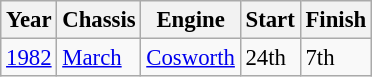<table class="wikitable" style="font-size: 95%;">
<tr>
<th>Year</th>
<th>Chassis</th>
<th>Engine</th>
<th>Start</th>
<th>Finish</th>
</tr>
<tr>
<td><a href='#'>1982</a></td>
<td><a href='#'>March</a></td>
<td><a href='#'>Cosworth</a></td>
<td>24th</td>
<td>7th</td>
</tr>
</table>
